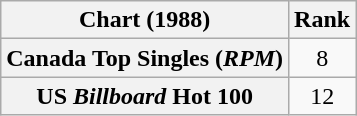<table class="wikitable plainrowheaders">
<tr>
<th>Chart (1988)</th>
<th>Rank</th>
</tr>
<tr>
<th scope="row">Canada Top Singles (<em>RPM</em>)</th>
<td align="center">8</td>
</tr>
<tr>
<th scope="row">US <em>Billboard</em> Hot 100</th>
<td align="center">12</td>
</tr>
</table>
